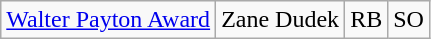<table class="wikitable">
<tr>
<td><a href='#'>Walter Payton Award</a></td>
<td>Zane Dudek</td>
<td>RB</td>
<td>SO</td>
</tr>
</table>
